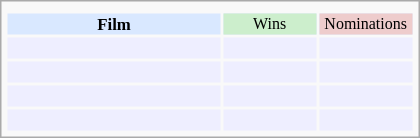<table class="infobox" style="width: 25em; text-align: left; font-size: 70%; vertical-align: middle;">
<tr>
<td colspan="3" style="text-align:center;"></td>
</tr>
<tr style="background:#D9E8FF; text-align:center;">
<th style="vertical-align:middle;">Film</th>
<td style="background:#cec; font-size:8pt; width:60px;">Wins</td>
<td style="background:#ecc; font-size:8pt; width:60px;">Nominations</td>
</tr>
<tr style="background:#EEEEFF;">
<td style="text-align:center;"><br></td>
<td></td>
<td></td>
</tr>
<tr style="background:#EEEEFF;">
<td style="text-align:center;"><br></td>
<td></td>
<td></td>
</tr>
<tr style="background:#EEEEFF;">
<td style="text-align:center;"><br></td>
<td></td>
<td></td>
</tr>
<tr style="background:#EEEEFF;">
<td style="text-align:center;"><br></td>
<td></td>
<td></td>
</tr>
</table>
